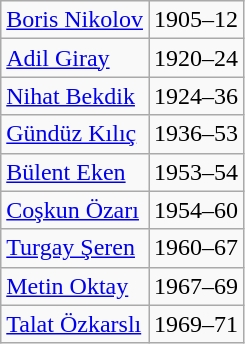<table class="wikitable">
<tr>
<td> <a href='#'>Boris Nikolov</a></td>
<td>1905–12</td>
</tr>
<tr>
<td> <a href='#'>Adil Giray</a></td>
<td>1920–24</td>
</tr>
<tr>
<td> <a href='#'>Nihat Bekdik</a></td>
<td>1924–36</td>
</tr>
<tr>
<td> <a href='#'>Gündüz Kılıç</a></td>
<td>1936–53</td>
</tr>
<tr>
<td> <a href='#'>Bülent Eken</a></td>
<td>1953–54</td>
</tr>
<tr>
<td> <a href='#'>Coşkun Özarı</a></td>
<td>1954–60</td>
</tr>
<tr>
<td> <a href='#'>Turgay Şeren</a></td>
<td>1960–67</td>
</tr>
<tr>
<td> <a href='#'>Metin Oktay</a></td>
<td>1967–69</td>
</tr>
<tr>
<td> <a href='#'>Talat Özkarslı</a></td>
<td>1969–71</td>
</tr>
</table>
